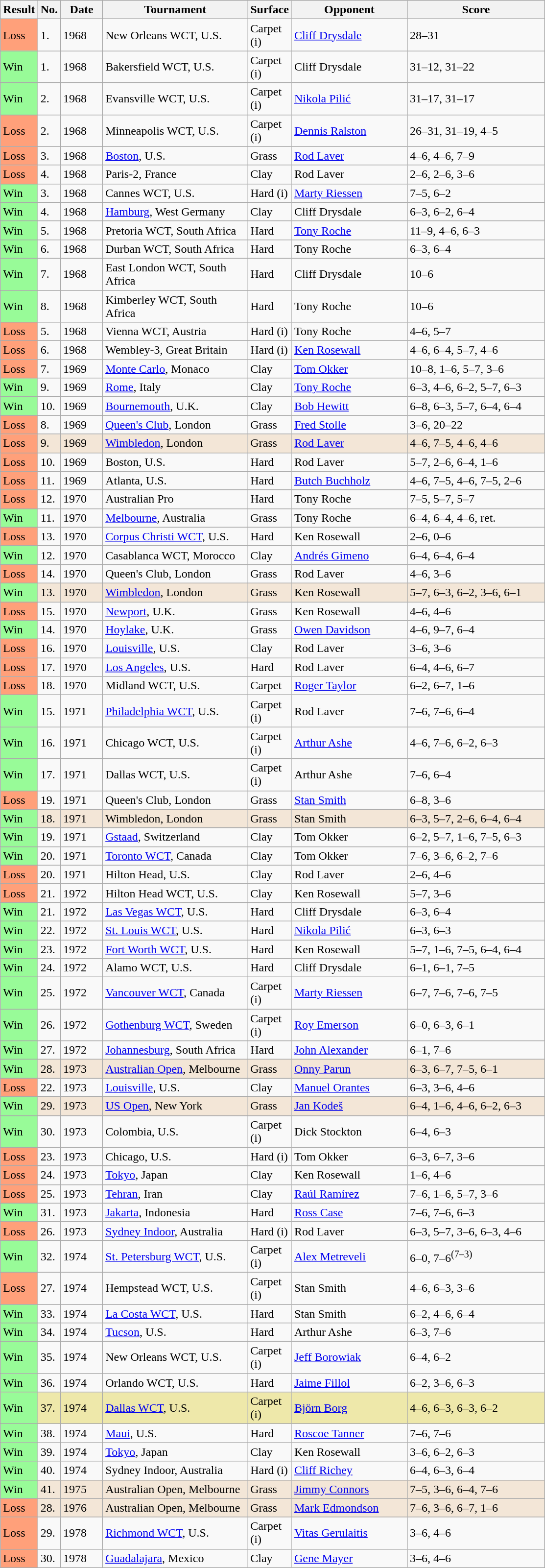<table class="sortable wikitable">
<tr>
<th style="width:40px">Result</th>
<th style="width:20px">No.</th>
<th style="width:50px">Date</th>
<th style="width:190px">Tournament</th>
<th style="width:50px">Surface</th>
<th style="width:150px">Opponent</th>
<th style="width:180px" class="unsortable">Score</th>
</tr>
<tr>
<td style="background:#ffa07a;">Loss</td>
<td>1.</td>
<td>1968</td>
<td>New Orleans WCT, U.S.</td>
<td>Carpet (i)</td>
<td> <a href='#'>Cliff Drysdale</a></td>
<td>28–31</td>
</tr>
<tr>
<td style="background:#98fb98;">Win</td>
<td>1.</td>
<td>1968</td>
<td>Bakersfield WCT, U.S.</td>
<td>Carpet (i)</td>
<td> Cliff Drysdale</td>
<td>31–12, 31–22</td>
</tr>
<tr>
<td style="background:#98fb98;">Win</td>
<td>2.</td>
<td>1968</td>
<td>Evansville WCT, U.S.</td>
<td>Carpet (i)</td>
<td> <a href='#'>Nikola Pilić</a></td>
<td>31–17, 31–17</td>
</tr>
<tr>
<td style="background:#ffa07a;">Loss</td>
<td>2.</td>
<td>1968</td>
<td>Minneapolis WCT, U.S.</td>
<td>Carpet (i)</td>
<td> <a href='#'>Dennis Ralston</a></td>
<td>26–31, 31–19, 4–5</td>
</tr>
<tr>
<td style="background:#ffa07a;">Loss</td>
<td>3.</td>
<td>1968</td>
<td><a href='#'>Boston</a>, U.S.</td>
<td>Grass</td>
<td> <a href='#'>Rod Laver</a></td>
<td>4–6, 4–6, 7–9</td>
</tr>
<tr>
<td style="background:#ffa07a;">Loss</td>
<td>4.</td>
<td>1968</td>
<td>Paris-2, France</td>
<td>Clay</td>
<td> Rod Laver</td>
<td>2–6, 2–6, 3–6</td>
</tr>
<tr>
<td style="background:#98fb98;">Win</td>
<td>3.</td>
<td>1968</td>
<td>Cannes WCT, U.S.</td>
<td>Hard (i)</td>
<td> <a href='#'>Marty Riessen</a></td>
<td>7–5, 6–2</td>
</tr>
<tr>
<td style="background:#98fb98;">Win</td>
<td>4.</td>
<td>1968</td>
<td><a href='#'>Hamburg</a>, West Germany</td>
<td>Clay</td>
<td> Cliff Drysdale</td>
<td>6–3, 6–2, 6–4</td>
</tr>
<tr>
<td style="background:#98fb98;">Win</td>
<td>5.</td>
<td>1968</td>
<td>Pretoria WCT, South Africa</td>
<td>Hard</td>
<td> <a href='#'>Tony Roche</a></td>
<td>11–9, 4–6, 6–3</td>
</tr>
<tr>
<td style="background:#98fb98;">Win</td>
<td>6.</td>
<td>1968</td>
<td>Durban WCT, South Africa</td>
<td>Hard</td>
<td> Tony Roche</td>
<td>6–3, 6–4</td>
</tr>
<tr>
<td style="background:#98fb98;">Win</td>
<td>7.</td>
<td>1968</td>
<td>East London WCT, South Africa</td>
<td>Hard</td>
<td> Cliff Drysdale</td>
<td>10–6</td>
</tr>
<tr>
<td style="background:#98fb98;">Win</td>
<td>8.</td>
<td>1968</td>
<td>Kimberley WCT, South Africa</td>
<td>Hard</td>
<td> Tony Roche</td>
<td>10–6</td>
</tr>
<tr>
<td style="background:#ffa07a;">Loss</td>
<td>5.</td>
<td>1968</td>
<td>Vienna WCT, Austria</td>
<td>Hard (i)</td>
<td> Tony Roche</td>
<td>4–6, 5–7</td>
</tr>
<tr>
<td style="background:#ffa07a;">Loss</td>
<td>6.</td>
<td>1968</td>
<td>Wembley-3, Great Britain</td>
<td>Hard (i)</td>
<td> <a href='#'>Ken Rosewall</a></td>
<td>4–6, 6–4, 5–7, 4–6</td>
</tr>
<tr>
<td style="background:#ffa07a;">Loss</td>
<td>7.</td>
<td>1969</td>
<td><a href='#'>Monte Carlo</a>, Monaco</td>
<td>Clay</td>
<td> <a href='#'>Tom Okker</a></td>
<td>10–8, 1–6, 5–7, 3–6</td>
</tr>
<tr>
<td style="background:#98fb98;">Win</td>
<td>9.</td>
<td>1969</td>
<td><a href='#'>Rome</a>, Italy</td>
<td>Clay</td>
<td> <a href='#'>Tony Roche</a></td>
<td>6–3, 4–6, 6–2, 5–7, 6–3</td>
</tr>
<tr>
<td style="background:#98fb98;">Win</td>
<td>10.</td>
<td>1969</td>
<td><a href='#'>Bournemouth</a>, U.K.</td>
<td>Clay</td>
<td> <a href='#'>Bob Hewitt</a></td>
<td>6–8, 6–3, 5–7, 6–4, 6–4</td>
</tr>
<tr>
<td style="background:#ffa07a;">Loss</td>
<td>8.</td>
<td>1969</td>
<td><a href='#'>Queen's Club</a>, London</td>
<td>Grass</td>
<td> <a href='#'>Fred Stolle</a></td>
<td>3–6, 20–22</td>
</tr>
<tr bgcolor="#f3e6d7">
<td style="background:#ffa07a;">Loss</td>
<td>9.</td>
<td>1969</td>
<td><a href='#'>Wimbledon</a>, London</td>
<td>Grass</td>
<td> <a href='#'>Rod Laver</a></td>
<td>4–6, 7–5, 4–6, 4–6</td>
</tr>
<tr>
<td style="background:#ffa07a;">Loss</td>
<td>10.</td>
<td>1969</td>
<td>Boston, U.S.</td>
<td>Hard</td>
<td> Rod Laver</td>
<td>5–7, 2–6, 6–4, 1–6</td>
</tr>
<tr>
<td style="background:#ffa07a;">Loss</td>
<td>11.</td>
<td>1969</td>
<td>Atlanta, U.S.</td>
<td>Hard</td>
<td> <a href='#'>Butch Buchholz</a></td>
<td>4–6, 7–5, 4–6, 7–5, 2–6</td>
</tr>
<tr>
<td style="background:#ffa07a;">Loss</td>
<td>12.</td>
<td>1970</td>
<td>Australian Pro</td>
<td>Hard</td>
<td> Tony Roche</td>
<td>7–5, 5–7, 5–7</td>
</tr>
<tr>
<td style="background:#98fb98;">Win</td>
<td>11.</td>
<td>1970</td>
<td><a href='#'>Melbourne</a>, Australia</td>
<td>Grass</td>
<td> Tony Roche</td>
<td>6–4, 6–4, 4–6, ret.</td>
</tr>
<tr>
<td style="background:#ffa07a;">Loss</td>
<td>13.</td>
<td>1970</td>
<td><a href='#'>Corpus Christi WCT</a>, U.S.</td>
<td>Hard</td>
<td> Ken Rosewall</td>
<td>2–6, 0–6</td>
</tr>
<tr>
<td style="background:#98fb98;">Win</td>
<td>12.</td>
<td>1970</td>
<td>Casablanca WCT, Morocco</td>
<td>Clay</td>
<td> <a href='#'>Andrés Gimeno</a></td>
<td>6–4, 6–4, 6–4</td>
</tr>
<tr>
<td style="background:#ffa07a;">Loss</td>
<td>14.</td>
<td>1970</td>
<td>Queen's Club, London</td>
<td>Grass</td>
<td> Rod Laver</td>
<td>4–6, 3–6</td>
</tr>
<tr bgcolor="#f3e6d7">
<td style="background:#98fb98;">Win</td>
<td>13.</td>
<td>1970</td>
<td><a href='#'>Wimbledon</a>, London</td>
<td>Grass</td>
<td> Ken Rosewall</td>
<td>5–7, 6–3, 6–2, 3–6, 6–1</td>
</tr>
<tr>
<td style="background:#ffa07a;">Loss</td>
<td>15.</td>
<td>1970</td>
<td><a href='#'>Newport</a>, U.K.</td>
<td>Grass</td>
<td> Ken Rosewall</td>
<td>4–6, 4–6</td>
</tr>
<tr>
<td style="background:#98fb98;">Win</td>
<td>14.</td>
<td>1970</td>
<td><a href='#'>Hoylake</a>, U.K.</td>
<td>Grass</td>
<td> <a href='#'>Owen Davidson</a></td>
<td>4–6, 9–7, 6–4</td>
</tr>
<tr>
<td style="background:#ffa07a;">Loss</td>
<td>16.</td>
<td>1970</td>
<td><a href='#'>Louisville</a>, U.S.</td>
<td>Clay</td>
<td> Rod Laver</td>
<td>3–6, 3–6</td>
</tr>
<tr>
<td style="background:#ffa07a;">Loss</td>
<td>17.</td>
<td>1970</td>
<td><a href='#'>Los Angeles</a>, U.S.</td>
<td>Hard</td>
<td> Rod Laver</td>
<td>6–4, 4–6, 6–7</td>
</tr>
<tr>
<td style="background:#ffa07a;">Loss</td>
<td>18.</td>
<td>1970</td>
<td>Midland WCT, U.S.</td>
<td>Carpet</td>
<td> <a href='#'>Roger Taylor</a></td>
<td>6–2, 6–7, 1–6</td>
</tr>
<tr>
<td style="background:#98fb98;">Win</td>
<td>15.</td>
<td>1971</td>
<td><a href='#'>Philadelphia WCT</a>, U.S.</td>
<td>Carpet (i)</td>
<td> Rod Laver</td>
<td>7–6, 7–6, 6–4</td>
</tr>
<tr>
<td style="background:#98fb98;">Win</td>
<td>16.</td>
<td>1971</td>
<td>Chicago WCT, U.S.</td>
<td>Carpet (i)</td>
<td> <a href='#'>Arthur Ashe</a></td>
<td>4–6, 7–6, 6–2, 6–3</td>
</tr>
<tr>
<td style="background:#98fb98;">Win</td>
<td>17.</td>
<td>1971</td>
<td>Dallas WCT, U.S.</td>
<td>Carpet (i)</td>
<td> Arthur Ashe</td>
<td>7–6, 6–4</td>
</tr>
<tr>
<td style="background:#ffa07a;">Loss</td>
<td>19.</td>
<td>1971</td>
<td>Queen's Club, London</td>
<td>Grass</td>
<td> <a href='#'>Stan Smith</a></td>
<td>6–8, 3–6</td>
</tr>
<tr bgcolor="#f3e6d7">
<td style="background:#98fb98;">Win</td>
<td>18.</td>
<td>1971</td>
<td>Wimbledon, London</td>
<td>Grass</td>
<td> Stan Smith</td>
<td>6–3, 5–7, 2–6, 6–4, 6–4</td>
</tr>
<tr>
<td style="background:#98fb98;">Win</td>
<td>19.</td>
<td>1971</td>
<td><a href='#'>Gstaad</a>, Switzerland</td>
<td>Clay</td>
<td> Tom Okker</td>
<td>6–2, 5–7, 1–6, 7–5, 6–3</td>
</tr>
<tr>
<td style="background:#98fb98;">Win</td>
<td>20.</td>
<td>1971</td>
<td><a href='#'>Toronto WCT</a>, Canada</td>
<td>Clay</td>
<td> Tom Okker</td>
<td>7–6, 3–6, 6–2, 7–6</td>
</tr>
<tr>
<td style="background:#ffa07a;">Loss</td>
<td>20.</td>
<td>1971</td>
<td>Hilton Head, U.S.</td>
<td>Clay</td>
<td> Rod Laver</td>
<td>2–6, 4–6</td>
</tr>
<tr>
<td style="background:#ffa07a;">Loss</td>
<td>21.</td>
<td>1972</td>
<td>Hilton Head WCT, U.S.</td>
<td>Clay</td>
<td> Ken Rosewall</td>
<td>5–7, 3–6</td>
</tr>
<tr>
<td style="background:#98fb98;">Win</td>
<td>21.</td>
<td>1972</td>
<td><a href='#'>Las Vegas WCT</a>, U.S.</td>
<td>Hard</td>
<td> Cliff Drysdale</td>
<td>6–3, 6–4</td>
</tr>
<tr>
<td style="background:#98fb98;">Win</td>
<td>22.</td>
<td>1972</td>
<td><a href='#'>St. Louis WCT</a>, U.S.</td>
<td>Hard</td>
<td> <a href='#'>Nikola Pilić</a></td>
<td>6–3, 6–3</td>
</tr>
<tr>
<td style="background:#98fb98;">Win</td>
<td>23.</td>
<td>1972</td>
<td><a href='#'>Fort Worth WCT</a>, U.S.</td>
<td>Hard</td>
<td> Ken Rosewall</td>
<td>5–7, 1–6, 7–5, 6–4, 6–4</td>
</tr>
<tr>
<td style="background:#98fb98;">Win</td>
<td>24.</td>
<td>1972</td>
<td>Alamo WCT, U.S.</td>
<td>Hard</td>
<td> Cliff Drysdale</td>
<td>6–1, 6–1, 7–5</td>
</tr>
<tr>
<td style="background:#98fb98;">Win</td>
<td>25.</td>
<td>1972</td>
<td><a href='#'>Vancouver WCT</a>, Canada</td>
<td>Carpet (i)</td>
<td> <a href='#'>Marty Riessen</a></td>
<td>6–7, 7–6, 7–6, 7–5</td>
</tr>
<tr>
<td style="background:#98fb98;">Win</td>
<td>26.</td>
<td>1972</td>
<td><a href='#'>Gothenburg WCT</a>, Sweden</td>
<td>Carpet (i)</td>
<td> <a href='#'>Roy Emerson</a></td>
<td>6–0, 6–3, 6–1</td>
</tr>
<tr>
<td style="background:#98fb98;">Win</td>
<td>27.</td>
<td>1972</td>
<td><a href='#'>Johannesburg</a>, South Africa</td>
<td>Hard</td>
<td> <a href='#'>John Alexander</a></td>
<td>6–1, 7–6</td>
</tr>
<tr bgcolor="#f3e6d7">
<td style="background:#98fb98;">Win</td>
<td>28.</td>
<td>1973</td>
<td><a href='#'>Australian Open</a>, Melbourne</td>
<td>Grass</td>
<td> <a href='#'>Onny Parun</a></td>
<td>6–3, 6–7, 7–5, 6–1</td>
</tr>
<tr>
<td style="background:#ffa07a;">Loss</td>
<td>22.</td>
<td>1973</td>
<td><a href='#'>Louisville</a>, U.S.</td>
<td>Clay</td>
<td> <a href='#'>Manuel Orantes</a></td>
<td>6–3, 3–6, 4–6</td>
</tr>
<tr bgcolor="#f3e6d7">
<td style="background:#98fb98;">Win</td>
<td>29.</td>
<td>1973</td>
<td><a href='#'>US Open</a>, New York</td>
<td>Grass</td>
<td> <a href='#'>Jan Kodeš</a></td>
<td>6–4, 1–6, 4–6, 6–2, 6–3</td>
</tr>
<tr>
<td style="background:#98fb98;">Win</td>
<td>30.</td>
<td>1973</td>
<td>Colombia, U.S.</td>
<td>Carpet (i)</td>
<td> Dick Stockton</td>
<td>6–4, 6–3</td>
</tr>
<tr>
<td style="background:#ffa07a;">Loss</td>
<td>23.</td>
<td>1973</td>
<td>Chicago, U.S.</td>
<td>Hard (i)</td>
<td> Tom Okker</td>
<td>6–3, 6–7, 3–6</td>
</tr>
<tr>
<td style="background:#ffa07a;">Loss</td>
<td>24.</td>
<td>1973</td>
<td><a href='#'>Tokyo</a>, Japan</td>
<td>Clay</td>
<td> Ken Rosewall</td>
<td>1–6, 4–6</td>
</tr>
<tr>
<td style="background:#ffa07a;">Loss</td>
<td>25.</td>
<td>1973</td>
<td><a href='#'>Tehran</a>, Iran</td>
<td>Clay</td>
<td> <a href='#'>Raúl Ramírez</a></td>
<td>7–6, 1–6, 5–7, 3–6</td>
</tr>
<tr>
<td style="background:#98fb98;">Win</td>
<td>31.</td>
<td>1973</td>
<td><a href='#'>Jakarta</a>, Indonesia</td>
<td>Hard</td>
<td> <a href='#'>Ross Case</a></td>
<td>7–6, 7–6, 6–3</td>
</tr>
<tr>
<td style="background:#ffa07a;">Loss</td>
<td>26.</td>
<td>1973</td>
<td><a href='#'>Sydney Indoor</a>, Australia</td>
<td>Hard (i)</td>
<td> Rod Laver</td>
<td>6–3, 5–7, 3–6, 6–3, 4–6</td>
</tr>
<tr>
<td style="background:#98fb98;">Win</td>
<td>32.</td>
<td>1974</td>
<td><a href='#'>St. Petersburg WCT</a>, U.S.</td>
<td>Carpet (i)</td>
<td> <a href='#'>Alex Metreveli</a></td>
<td>6–0, 7–6<sup>(7–3)</sup></td>
</tr>
<tr>
<td style="background:#ffa07a;">Loss</td>
<td>27.</td>
<td>1974</td>
<td>Hempstead WCT, U.S.</td>
<td>Carpet (i)</td>
<td> Stan Smith</td>
<td>4–6, 6–3, 3–6</td>
</tr>
<tr>
<td style="background:#98fb98;">Win</td>
<td>33.</td>
<td>1974</td>
<td><a href='#'>La Costa WCT</a>, U.S.</td>
<td>Hard</td>
<td> Stan Smith</td>
<td>6–2, 4–6, 6–4</td>
</tr>
<tr>
<td style="background:#98fb98;">Win</td>
<td>34.</td>
<td>1974</td>
<td><a href='#'>Tucson</a>, U.S.</td>
<td>Hard</td>
<td> Arthur Ashe</td>
<td>6–3, 7–6</td>
</tr>
<tr>
<td style="background:#98fb98;">Win</td>
<td>35.</td>
<td>1974</td>
<td>New Orleans WCT, U.S.</td>
<td>Carpet (i)</td>
<td> <a href='#'>Jeff Borowiak</a></td>
<td>6–4, 6–2</td>
</tr>
<tr>
<td style="background:#98fb98;">Win</td>
<td>36.</td>
<td>1974</td>
<td>Orlando WCT, U.S.</td>
<td>Hard</td>
<td> <a href='#'>Jaime Fillol</a></td>
<td>6–2, 3–6, 6–3</td>
</tr>
<tr bgcolor=#EEE8AA>
<td style="background:#98fb98;">Win</td>
<td>37.</td>
<td>1974</td>
<td><a href='#'>Dallas WCT</a>, U.S.</td>
<td>Carpet (i)</td>
<td> <a href='#'>Björn Borg</a></td>
<td>4–6, 6–3, 6–3, 6–2</td>
</tr>
<tr>
<td style="background:#98fb98;">Win</td>
<td>38.</td>
<td>1974</td>
<td><a href='#'>Maui</a>, U.S.</td>
<td>Hard</td>
<td> <a href='#'>Roscoe Tanner</a></td>
<td>7–6, 7–6</td>
</tr>
<tr>
<td style="background:#98fb98;">Win</td>
<td>39.</td>
<td>1974</td>
<td><a href='#'>Tokyo</a>, Japan</td>
<td>Clay</td>
<td> Ken Rosewall</td>
<td>3–6, 6–2, 6–3</td>
</tr>
<tr>
<td style="background:#98fb98;">Win</td>
<td>40.</td>
<td>1974</td>
<td>Sydney Indoor, Australia</td>
<td>Hard (i)</td>
<td> <a href='#'>Cliff Richey</a></td>
<td>6–4, 6–3, 6–4</td>
</tr>
<tr bgcolor="#f3e6d7">
<td style="background:#98fb98;">Win</td>
<td>41.</td>
<td>1975</td>
<td>Australian Open, Melbourne</td>
<td>Grass</td>
<td> <a href='#'>Jimmy Connors</a></td>
<td>7–5, 3–6, 6–4, 7–6</td>
</tr>
<tr bgcolor="#f3e6d7">
<td style="background:#ffa07a;">Loss</td>
<td>28.</td>
<td>1976</td>
<td>Australian Open, Melbourne</td>
<td>Grass</td>
<td> <a href='#'>Mark Edmondson</a></td>
<td>7–6, 3–6, 6–7, 1–6</td>
</tr>
<tr>
<td style="background:#ffa07a;">Loss</td>
<td>29.</td>
<td>1978</td>
<td><a href='#'>Richmond WCT</a>, U.S.</td>
<td>Carpet (i)</td>
<td> <a href='#'>Vitas Gerulaitis</a></td>
<td>3–6, 4–6</td>
</tr>
<tr>
<td style="background:#ffa07a;">Loss</td>
<td>30.</td>
<td>1978</td>
<td><a href='#'>Guadalajara</a>, Mexico</td>
<td>Clay</td>
<td> <a href='#'>Gene Mayer</a></td>
<td>3–6, 4–6</td>
</tr>
</table>
